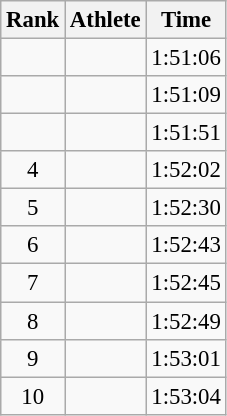<table class="wikitable" style="font-size:95%; text-align:center;">
<tr>
<th>Rank</th>
<th>Athlete</th>
<th>Time</th>
</tr>
<tr>
<td></td>
<td align=left></td>
<td align="center">1:51:06</td>
</tr>
<tr>
<td></td>
<td align=left></td>
<td align="center">1:51:09</td>
</tr>
<tr>
<td></td>
<td align=left></td>
<td align="center">1:51:51</td>
</tr>
<tr>
<td>4</td>
<td align=left></td>
<td align="center">1:52:02</td>
</tr>
<tr>
<td>5</td>
<td align=left></td>
<td align="center">1:52:30</td>
</tr>
<tr>
<td>6</td>
<td align=left></td>
<td align="center">1:52:43</td>
</tr>
<tr>
<td>7</td>
<td align=left></td>
<td align="center">1:52:45</td>
</tr>
<tr>
<td>8</td>
<td align=left></td>
<td align="center">1:52:49</td>
</tr>
<tr>
<td>9</td>
<td align=left></td>
<td align="center">1:53:01</td>
</tr>
<tr>
<td>10</td>
<td align=left></td>
<td align="center">1:53:04</td>
</tr>
</table>
